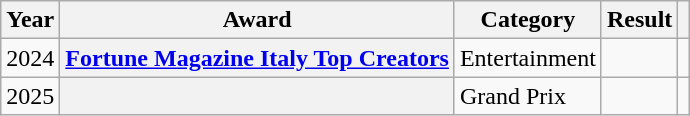<table class="wikitable sortable plainrowheaders">
<tr>
<th scope="col">Year</th>
<th scope="col">Award</th>
<th scope="col">Category</th>
<th scope="col">Result</th>
<th scope="col" class="unsortable"></th>
</tr>
<tr>
<td>2024</td>
<th scope="row"><a href='#'>Fortune Magazine Italy Top Creators</a></th>
<td>Entertainment</td>
<td></td>
<td></td>
</tr>
<tr>
<td>2025</td>
<th scope="row"></th>
<td>Grand Prix</td>
<td></td>
<td></td>
</tr>
</table>
